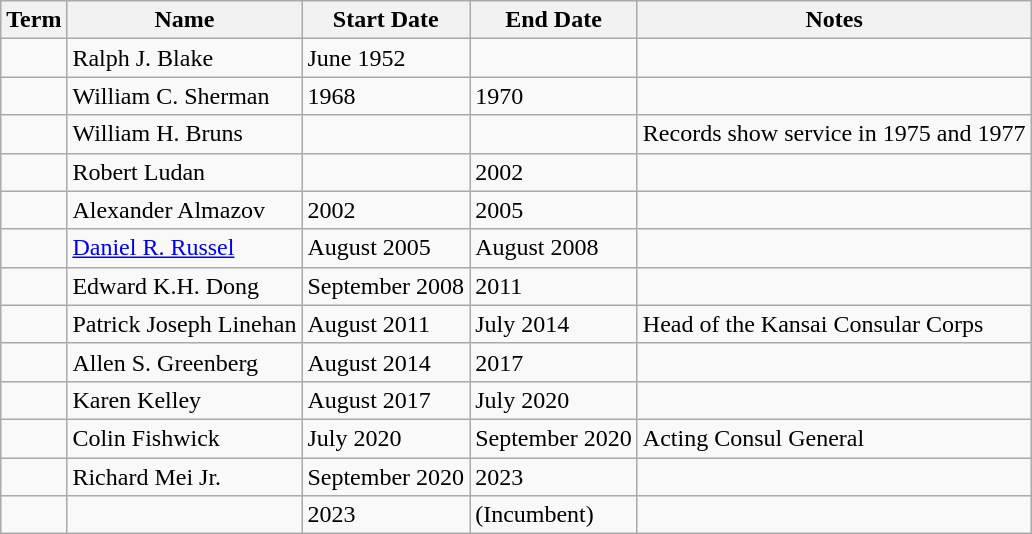<table class="wikitable">
<tr>
<th>Term</th>
<th>Name</th>
<th>Start Date</th>
<th>End Date</th>
<th>Notes</th>
</tr>
<tr>
<td></td>
<td>Ralph J. Blake</td>
<td>June 1952</td>
<td></td>
<td></td>
</tr>
<tr>
<td></td>
<td>William C. Sherman</td>
<td>1968</td>
<td>1970</td>
<td></td>
</tr>
<tr>
<td></td>
<td>William H. Bruns</td>
<td></td>
<td></td>
<td>Records show service in 1975 and 1977</td>
</tr>
<tr>
<td></td>
<td>Robert Ludan</td>
<td></td>
<td>2002</td>
<td></td>
</tr>
<tr>
<td></td>
<td>Alexander Almazov</td>
<td>2002</td>
<td>2005</td>
<td></td>
</tr>
<tr>
<td></td>
<td><a href='#'>Daniel R. Russel</a></td>
<td>August 2005</td>
<td>August 2008</td>
<td></td>
</tr>
<tr>
<td></td>
<td>Edward K.H. Dong</td>
<td>September 2008</td>
<td>2011</td>
<td></td>
</tr>
<tr>
<td></td>
<td>Patrick Joseph Linehan</td>
<td>August 2011</td>
<td>July 2014</td>
<td>Head of the Kansai Consular Corps</td>
</tr>
<tr>
<td></td>
<td>Allen S. Greenberg</td>
<td>August 2014</td>
<td>2017</td>
<td></td>
</tr>
<tr>
<td></td>
<td>Karen Kelley</td>
<td>August 2017</td>
<td>July 2020</td>
<td></td>
</tr>
<tr>
<td></td>
<td>Colin Fishwick</td>
<td>July 2020</td>
<td>September 2020</td>
<td>Acting Consul General</td>
</tr>
<tr>
<td></td>
<td>Richard Mei Jr.</td>
<td>September 2020</td>
<td>2023</td>
<td></td>
</tr>
<tr>
<td></td>
<td></td>
<td>2023</td>
<td>(Incumbent)</td>
<td></td>
</tr>
</table>
